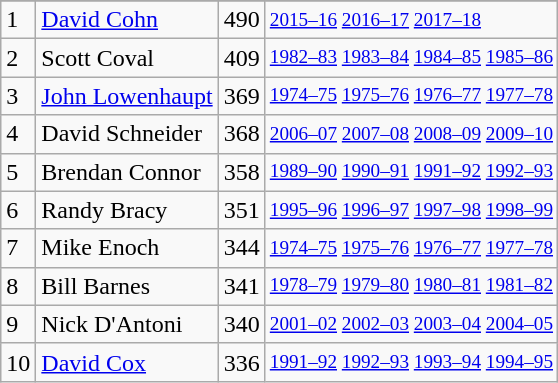<table class="wikitable">
<tr>
</tr>
<tr>
<td>1</td>
<td><a href='#'>David Cohn</a></td>
<td>490</td>
<td style="font-size:80%;"><a href='#'>2015–16</a> <a href='#'>2016–17</a> <a href='#'>2017–18</a></td>
</tr>
<tr>
<td>2</td>
<td>Scott Coval</td>
<td>409</td>
<td style="font-size:80%;"><a href='#'>1982–83</a> <a href='#'>1983–84</a> <a href='#'>1984–85</a> <a href='#'>1985–86</a></td>
</tr>
<tr>
<td>3</td>
<td><a href='#'>John Lowenhaupt</a></td>
<td>369</td>
<td style="font-size:80%;"><a href='#'>1974–75</a> <a href='#'>1975–76</a> <a href='#'>1976–77</a> <a href='#'>1977–78</a></td>
</tr>
<tr>
<td>4</td>
<td>David Schneider</td>
<td>368</td>
<td style="font-size:80%;"><a href='#'>2006–07</a> <a href='#'>2007–08</a> <a href='#'>2008–09</a> <a href='#'>2009–10</a></td>
</tr>
<tr>
<td>5</td>
<td>Brendan Connor</td>
<td>358</td>
<td style="font-size:80%;"><a href='#'>1989–90</a> <a href='#'>1990–91</a> <a href='#'>1991–92</a> <a href='#'>1992–93</a></td>
</tr>
<tr>
<td>6</td>
<td>Randy Bracy</td>
<td>351</td>
<td style="font-size:80%;"><a href='#'>1995–96</a> <a href='#'>1996–97</a> <a href='#'>1997–98</a> <a href='#'>1998–99</a></td>
</tr>
<tr>
<td>7</td>
<td>Mike Enoch</td>
<td>344</td>
<td style="font-size:80%;"><a href='#'>1974–75</a> <a href='#'>1975–76</a> <a href='#'>1976–77</a> <a href='#'>1977–78</a></td>
</tr>
<tr>
<td>8</td>
<td>Bill Barnes</td>
<td>341</td>
<td style="font-size:80%;"><a href='#'>1978–79</a> <a href='#'>1979–80</a> <a href='#'>1980–81</a> <a href='#'>1981–82</a></td>
</tr>
<tr>
<td>9</td>
<td>Nick D'Antoni</td>
<td>340</td>
<td style="font-size:80%;"><a href='#'>2001–02</a> <a href='#'>2002–03</a> <a href='#'>2003–04</a> <a href='#'>2004–05</a></td>
</tr>
<tr>
<td>10</td>
<td><a href='#'>David Cox</a></td>
<td>336</td>
<td style="font-size:80%;"><a href='#'>1991–92</a> <a href='#'>1992–93</a> <a href='#'>1993–94</a> <a href='#'>1994–95</a></td>
</tr>
</table>
